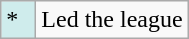<table class="wikitable">
<tr>
<td style="background:#CFECEC; width:1em">*</td>
<td>Led the league</td>
</tr>
</table>
